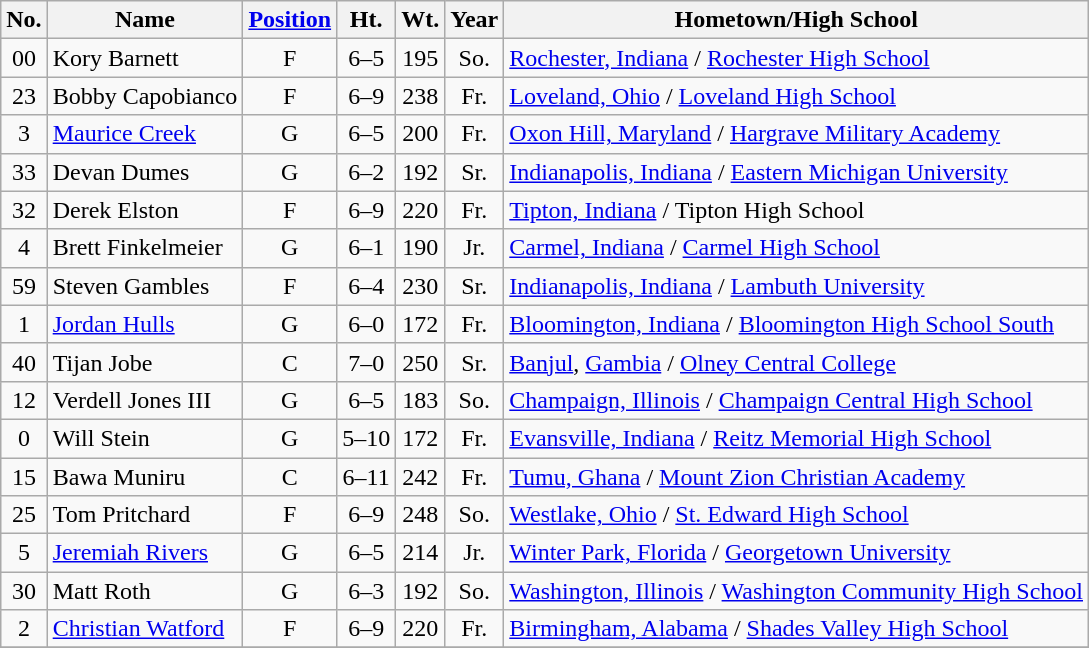<table class="wikitable" style="text-align:center">
<tr>
<th>No.</th>
<th>Name</th>
<th><a href='#'>Position</a></th>
<th>Ht.</th>
<th>Wt.</th>
<th>Year</th>
<th>Hometown/High School</th>
</tr>
<tr>
<td>00</td>
<td style="text-align:left">Kory Barnett</td>
<td>F</td>
<td>6–5</td>
<td>195</td>
<td>So.</td>
<td style="text-align:left"><a href='#'>Rochester, Indiana</a> / <a href='#'>Rochester High School</a></td>
</tr>
<tr>
<td>23</td>
<td style="text-align:left">Bobby Capobianco</td>
<td>F</td>
<td>6–9</td>
<td>238</td>
<td>Fr.</td>
<td style="text-align:left"><a href='#'>Loveland, Ohio</a> / <a href='#'>Loveland High School</a></td>
</tr>
<tr>
<td>3</td>
<td style="text-align:left"><a href='#'>Maurice Creek</a></td>
<td>G</td>
<td>6–5</td>
<td>200</td>
<td>Fr.</td>
<td style="text-align:left"><a href='#'>Oxon Hill, Maryland</a> / <a href='#'>Hargrave Military Academy</a></td>
</tr>
<tr>
<td>33</td>
<td style="text-align:left">Devan Dumes</td>
<td>G</td>
<td>6–2</td>
<td>192</td>
<td>Sr.</td>
<td style="text-align:left"><a href='#'>Indianapolis, Indiana</a> / <a href='#'>Eastern Michigan University</a></td>
</tr>
<tr>
<td>32</td>
<td style="text-align:left">Derek Elston</td>
<td>F</td>
<td>6–9</td>
<td>220</td>
<td>Fr.</td>
<td style="text-align:left"><a href='#'>Tipton, Indiana</a> / Tipton High School</td>
</tr>
<tr>
<td>4</td>
<td style="text-align:left">Brett Finkelmeier</td>
<td>G</td>
<td>6–1</td>
<td>190</td>
<td>Jr.</td>
<td style="text-align:left"><a href='#'>Carmel, Indiana</a> / <a href='#'>Carmel High School</a></td>
</tr>
<tr>
<td>59</td>
<td style="text-align:left">Steven Gambles</td>
<td>F</td>
<td>6–4</td>
<td>230</td>
<td>Sr.</td>
<td style="text-align:left"><a href='#'>Indianapolis, Indiana</a> / <a href='#'>Lambuth University</a></td>
</tr>
<tr>
<td>1</td>
<td style="text-align:left"><a href='#'>Jordan Hulls</a></td>
<td>G</td>
<td>6–0</td>
<td>172</td>
<td>Fr.</td>
<td style="text-align:left"><a href='#'>Bloomington, Indiana</a> / <a href='#'>Bloomington High School South</a></td>
</tr>
<tr>
<td>40</td>
<td style="text-align:left">Tijan Jobe</td>
<td>C</td>
<td>7–0</td>
<td>250</td>
<td>Sr.</td>
<td style="text-align:left"><a href='#'>Banjul</a>, <a href='#'>Gambia</a> / <a href='#'>Olney Central College</a></td>
</tr>
<tr>
<td>12</td>
<td style="text-align:left">Verdell Jones III</td>
<td>G</td>
<td>6–5</td>
<td>183</td>
<td>So.</td>
<td style="text-align:left"><a href='#'>Champaign, Illinois</a> / <a href='#'>Champaign Central High School</a></td>
</tr>
<tr>
<td>0</td>
<td style="text-align:left">Will Stein</td>
<td>G</td>
<td>5–10</td>
<td>172</td>
<td>Fr.</td>
<td style="text-align:left"><a href='#'>Evansville, Indiana</a> / <a href='#'>Reitz Memorial High School</a></td>
</tr>
<tr>
<td>15</td>
<td style="text-align:left">Bawa Muniru</td>
<td>C</td>
<td>6–11</td>
<td>242</td>
<td>Fr.</td>
<td style="text-align:left"><a href='#'>Tumu, Ghana</a> / <a href='#'>Mount Zion Christian Academy</a></td>
</tr>
<tr>
<td>25</td>
<td style="text-align:left">Tom Pritchard</td>
<td>F</td>
<td>6–9</td>
<td>248</td>
<td>So.</td>
<td style="text-align:left"><a href='#'>Westlake, Ohio</a> / <a href='#'>St. Edward High School</a></td>
</tr>
<tr>
<td>5</td>
<td style="text-align:left"><a href='#'>Jeremiah Rivers</a></td>
<td>G</td>
<td>6–5</td>
<td>214</td>
<td>Jr.</td>
<td style="text-align:left"><a href='#'>Winter Park, Florida</a> / <a href='#'>Georgetown University</a></td>
</tr>
<tr>
<td>30</td>
<td style="text-align:left">Matt Roth</td>
<td>G</td>
<td>6–3</td>
<td>192</td>
<td>So.</td>
<td style="text-align:left"><a href='#'>Washington, Illinois</a> / <a href='#'>Washington Community High School</a></td>
</tr>
<tr>
<td>2</td>
<td style="text-align:left"><a href='#'>Christian Watford</a></td>
<td>F</td>
<td>6–9</td>
<td>220</td>
<td>Fr.</td>
<td style="text-align:left"><a href='#'>Birmingham, Alabama</a> / <a href='#'>Shades Valley High School</a></td>
</tr>
<tr>
</tr>
</table>
